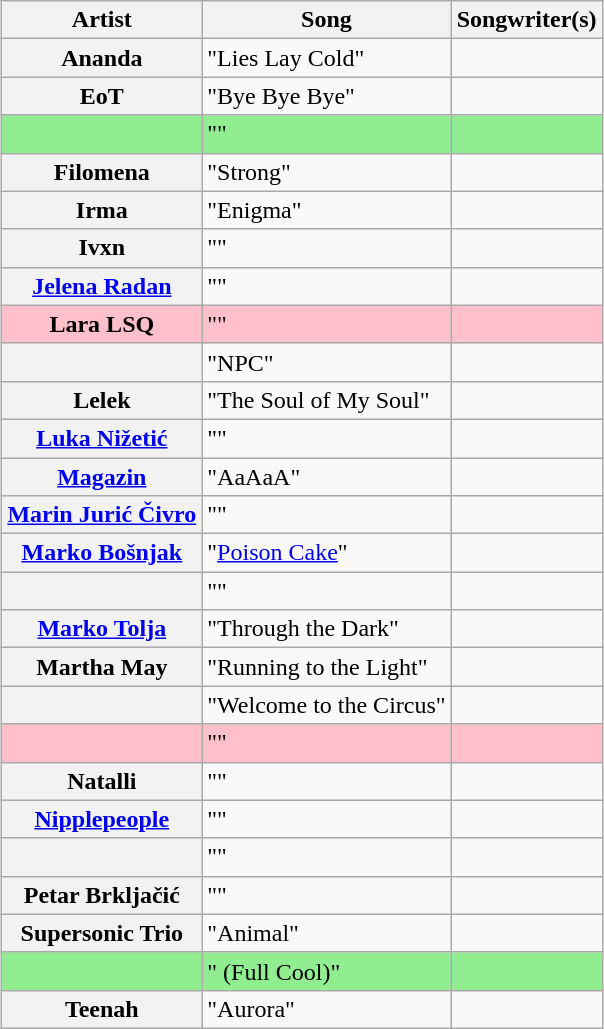<table class="wikitable sortable plainrowheaders" style="margin: 1em auto 1em auto">
<tr>
<th>Artist</th>
<th>Song</th>
<th class="unsortable">Songwriter(s)</th>
</tr>
<tr>
<th scope="row">Ananda</th>
<td>"Lies Lay Cold"</td>
<td></td>
</tr>
<tr>
<th scope="row">EoT</th>
<td>"Bye Bye Bye"</td>
<td></td>
</tr>
<tr style="background:#90EE90;">
<th scope="row" style="background:#90EE90;"></th>
<td>""</td>
<td></td>
</tr>
<tr>
<th scope="row">Filomena</th>
<td>"Strong"</td>
<td></td>
</tr>
<tr>
<th scope="row">Irma</th>
<td>"Enigma"</td>
<td></td>
</tr>
<tr>
<th scope="row">Ivxn</th>
<td>""</td>
<td></td>
</tr>
<tr>
<th scope="row"><a href='#'>Jelena Radan</a></th>
<td>""</td>
<td></td>
</tr>
<tr style="background:#FFC0CB;">
<th scope="row" style="background:#FFC0CB;">Lara  LSQ</th>
<td>""</td>
<td></td>
</tr>
<tr>
<th scope="row"></th>
<td>"NPC"</td>
<td></td>
</tr>
<tr>
<th scope="row">Lelek</th>
<td>"The Soul of My Soul"</td>
<td></td>
</tr>
<tr>
<th scope="row"><a href='#'>Luka Nižetić</a></th>
<td>""</td>
<td></td>
</tr>
<tr>
<th scope="row"><a href='#'>Magazin</a></th>
<td>"AaAaA"</td>
<td></td>
</tr>
<tr>
<th scope="row"><a href='#'>Marin Jurić Čivro</a></th>
<td>""</td>
<td></td>
</tr>
<tr>
<th scope="row"><a href='#'>Marko Bošnjak</a></th>
<td>"<a href='#'>Poison Cake</a>"</td>
<td></td>
</tr>
<tr>
<th scope="row"></th>
<td>""</td>
<td></td>
</tr>
<tr>
<th scope="row"><a href='#'>Marko Tolja</a></th>
<td>"Through the Dark"</td>
<td></td>
</tr>
<tr>
<th scope="row">Martha May</th>
<td>"Running to the Light"</td>
<td></td>
</tr>
<tr>
<th scope="row"></th>
<td>"Welcome to the Circus"</td>
<td></td>
</tr>
<tr style="background:#FFC0CB;">
<th scope="row" style="background:#FFC0CB;"></th>
<td>""</td>
<td></td>
</tr>
<tr>
<th scope="row">Natalli</th>
<td>""</td>
<td></td>
</tr>
<tr>
<th scope="row"><a href='#'>Nipplepeople</a></th>
<td>""</td>
<td></td>
</tr>
<tr>
<th scope="row"></th>
<td>""</td>
<td></td>
</tr>
<tr>
<th scope="row">Petar Brkljačić</th>
<td>""</td>
<td></td>
</tr>
<tr>
<th scope="row">Supersonic Trio</th>
<td>"Animal"</td>
<td></td>
</tr>
<tr style="background:#90EE90;">
<th scope="row" style="background:#90EE90;"></th>
<td>" (Full Cool)"</td>
<td></td>
</tr>
<tr>
<th scope="row">Teenah</th>
<td>"Aurora"</td>
<td></td>
</tr>
</table>
